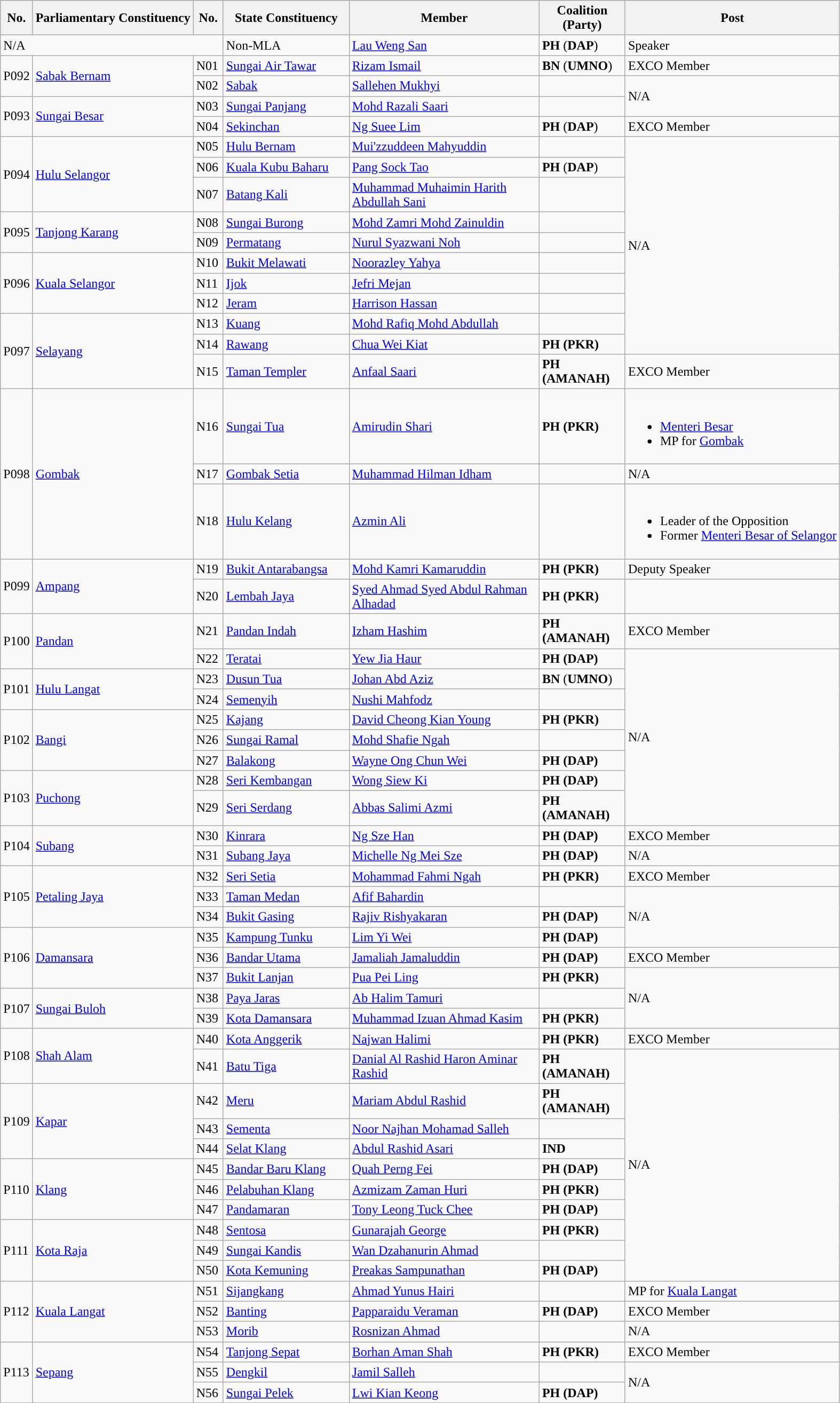<table class="wikitable">
<tr>
<th>No.</th>
<th>Parliamentary Constituency</th>
<th width="30">No.</th>
<th width="150">State Constituency</th>
<th width="230">Member</th>
<th width="100">Coalition (Party)</th>
<th>Post</th>
</tr>
<tr>
<td colspan="3">N/A</td>
<td>Non-MLA</td>
<td><a href='#'>Lau Weng San</a></td>
<td><strong>PH</strong> (<strong>DAP</strong>)</td>
<td>Speaker</td>
</tr>
<tr>
<td rowspan="2">P092</td>
<td rowspan="2"><a href='#'>Sabak Bernam</a></td>
<td>N01</td>
<td><a href='#'>Sungai Air Tawar</a></td>
<td><a href='#'>Rizam Ismail</a></td>
<td><strong>BN</strong> (<strong>UMNO</strong>)</td>
<td>EXCO Member</td>
</tr>
<tr>
<td>N02</td>
<td><a href='#'>Sabak</a></td>
<td><a href='#'>Sallehen Mukhyi</a></td>
<td></td>
<td rowspan="2">N/A</td>
</tr>
<tr>
<td rowspan="2">P093</td>
<td rowspan="2"><a href='#'>Sungai Besar</a></td>
<td>N03</td>
<td><a href='#'>Sungai Panjang</a></td>
<td><a href='#'>Mohd Razali Saari</a></td>
<td></td>
</tr>
<tr>
<td>N04</td>
<td><a href='#'>Sekinchan</a></td>
<td><a href='#'>Ng Suee Lim</a></td>
<td><strong>PH</strong> (<strong>DAP</strong>)</td>
<td>EXCO Member</td>
</tr>
<tr>
<td rowspan="3">P094</td>
<td rowspan="3"><a href='#'>Hulu Selangor</a></td>
<td>N05</td>
<td><a href='#'>Hulu Bernam</a></td>
<td><a href='#'>Mui'zzuddeen Mahyuddin</a></td>
<td></td>
<td rowspan="10">N/A</td>
</tr>
<tr>
<td>N06</td>
<td><a href='#'>Kuala Kubu Baharu</a></td>
<td><a href='#'>Pang Sock Tao</a></td>
<td><strong>PH</strong> (<strong>DAP</strong>)</td>
</tr>
<tr>
<td>N07</td>
<td><a href='#'>Batang Kali</a></td>
<td><a href='#'>Muhammad Muhaimin Harith Abdullah Sani</a></td>
<td></td>
</tr>
<tr>
<td rowspan="2">P095</td>
<td rowspan="2"><a href='#'>Tanjong Karang</a></td>
<td>N08</td>
<td><a href='#'>Sungai Burong</a></td>
<td><a href='#'>Mohd Zamri Mohd Zainuldin</a></td>
<td></td>
</tr>
<tr>
<td>N09</td>
<td><a href='#'>Permatang</a></td>
<td><a href='#'>Nurul Syazwani Noh</a></td>
<td></td>
</tr>
<tr>
<td rowspan="3">P096</td>
<td rowspan="3"><a href='#'>Kuala Selangor</a></td>
<td>N10</td>
<td><a href='#'>Bukit Melawati</a></td>
<td><a href='#'>Noorazley Yahya</a></td>
<td></td>
</tr>
<tr>
<td>N11</td>
<td><a href='#'>Ijok</a></td>
<td><a href='#'>Jefri Mejan</a></td>
<td></td>
</tr>
<tr>
<td>N12</td>
<td><a href='#'>Jeram</a></td>
<td><a href='#'>Harrison Hassan</a></td>
<td></td>
</tr>
<tr>
<td rowspan="3">P097</td>
<td rowspan="3"><a href='#'>Selayang</a></td>
<td>N13</td>
<td><a href='#'>Kuang</a></td>
<td><a href='#'>Mohd Rafiq Mohd Abdullah</a></td>
<td></td>
</tr>
<tr>
<td>N14</td>
<td><a href='#'>Rawang</a></td>
<td><a href='#'>Chua Wei Kiat</a></td>
<td><strong>PH (PKR)</strong></td>
</tr>
<tr>
<td>N15</td>
<td><a href='#'>Taman Templer</a></td>
<td><a href='#'>Anfaal Saari</a></td>
<td><strong>PH (AMANAH)</strong></td>
<td>EXCO Member</td>
</tr>
<tr>
<td rowspan="3">P098</td>
<td rowspan="3"><a href='#'>Gombak</a></td>
<td>N16</td>
<td><a href='#'>Sungai Tua</a></td>
<td><a href='#'>Amirudin Shari</a></td>
<td><strong>PH (PKR)</strong></td>
<td><br><ul><li><a href='#'>Menteri Besar</a></li><li>MP for <a href='#'>Gombak</a></li></ul></td>
</tr>
<tr>
<td>N17</td>
<td><a href='#'>Gombak Setia</a></td>
<td><a href='#'>Muhammad Hilman Idham</a></td>
<td></td>
<td>N/A</td>
</tr>
<tr>
<td>N18</td>
<td><a href='#'>Hulu Kelang</a></td>
<td><a href='#'>Azmin Ali</a></td>
<td></td>
<td><br><ul><li>Leader of the Opposition</li><li>Former <a href='#'>Menteri Besar of Selangor</a></li></ul></td>
</tr>
<tr>
<td rowspan="2">P099</td>
<td rowspan="2"><a href='#'>Ampang</a></td>
<td>N19</td>
<td><a href='#'>Bukit Antarabangsa</a></td>
<td><a href='#'>Mohd Kamri Kamaruddin</a></td>
<td><strong>PH (PKR)</strong></td>
<td>Deputy Speaker</td>
</tr>
<tr>
<td>N20</td>
<td><a href='#'>Lembah Jaya</a></td>
<td><a href='#'>Syed Ahmad Syed Abdul Rahman Alhadad</a></td>
<td><strong>PH (PKR)</strong></td>
<td></td>
</tr>
<tr>
<td rowspan="2">P100</td>
<td rowspan="2"><a href='#'>Pandan</a></td>
<td>N21</td>
<td><a href='#'>Pandan Indah</a></td>
<td><a href='#'>Izham Hashim</a></td>
<td><strong>PH (AMANAH)</strong></td>
<td>EXCO Member</td>
</tr>
<tr>
<td>N22</td>
<td><a href='#'>Teratai</a></td>
<td><a href='#'>Yew Jia Haur</a></td>
<td><strong>PH (DAP)</strong></td>
<td rowspan="8">N/A</td>
</tr>
<tr>
<td rowspan="2">P101</td>
<td rowspan="2"><a href='#'>Hulu Langat</a></td>
<td>N23</td>
<td><a href='#'>Dusun Tua</a></td>
<td><a href='#'>Johan Abd Aziz</a></td>
<td><strong>BN</strong> (<strong>UMNO</strong>)</td>
</tr>
<tr>
<td>N24</td>
<td><a href='#'>Semenyih</a></td>
<td><a href='#'>Nushi Mahfodz</a></td>
<td></td>
</tr>
<tr>
<td rowspan="3">P102</td>
<td rowspan="3"><a href='#'>Bangi</a></td>
<td>N25</td>
<td><a href='#'>Kajang</a></td>
<td><a href='#'>David Cheong Kian Young</a></td>
<td><strong>PH (PKR)</strong></td>
</tr>
<tr>
<td>N26</td>
<td><a href='#'>Sungai Ramal</a></td>
<td><a href='#'>Mohd Shafie Ngah</a></td>
<td></td>
</tr>
<tr>
<td>N27</td>
<td><a href='#'>Balakong</a></td>
<td><a href='#'>Wayne Ong Chun Wei</a></td>
<td><strong>PH (DAP)</strong></td>
</tr>
<tr>
<td rowspan="2">P103</td>
<td rowspan="2"><a href='#'>Puchong</a></td>
<td>N28</td>
<td><a href='#'>Seri Kembangan</a></td>
<td><a href='#'>Wong Siew Ki</a></td>
<td><strong>PH (DAP)</strong></td>
</tr>
<tr>
<td>N29</td>
<td><a href='#'>Seri Serdang</a></td>
<td><a href='#'>Abbas Salimi Azmi</a></td>
<td><strong>PH (AMANAH)</strong></td>
</tr>
<tr>
<td rowspan="2">P104</td>
<td rowspan="2"><a href='#'>Subang</a></td>
<td>N30</td>
<td><a href='#'>Kinrara</a></td>
<td><a href='#'>Ng Sze Han</a></td>
<td><strong>PH (DAP)</strong></td>
<td>EXCO Member</td>
</tr>
<tr>
<td>N31</td>
<td><a href='#'>Subang Jaya</a></td>
<td><a href='#'>Michelle Ng Mei Sze</a></td>
<td><strong>PH (DAP)</strong></td>
<td>N/A</td>
</tr>
<tr>
<td rowspan="3">P105</td>
<td rowspan="3"><a href='#'>Petaling Jaya</a></td>
<td>N32</td>
<td><a href='#'>Seri Setia</a></td>
<td><a href='#'>Mohammad Fahmi Ngah</a></td>
<td><strong>PH (PKR)</strong></td>
<td>EXCO Member</td>
</tr>
<tr>
<td>N33</td>
<td><a href='#'>Taman Medan</a></td>
<td><a href='#'>Afif Bahardin</a></td>
<td></td>
<td rowspan="3">N/A</td>
</tr>
<tr>
<td>N34</td>
<td><a href='#'>Bukit Gasing</a></td>
<td><a href='#'>Rajiv Rishyakaran</a></td>
<td><strong>PH (DAP)</strong></td>
</tr>
<tr>
<td rowspan="3">P106</td>
<td rowspan="3"><a href='#'>Damansara</a></td>
<td>N35</td>
<td><a href='#'>Kampung Tunku</a></td>
<td><a href='#'>Lim Yi Wei</a></td>
<td><strong>PH (DAP)</strong></td>
</tr>
<tr>
<td>N36</td>
<td><a href='#'>Bandar Utama</a></td>
<td><a href='#'>Jamaliah Jamaluddin</a></td>
<td><strong>PH (DAP)</strong></td>
<td>EXCO Member</td>
</tr>
<tr>
<td>N37</td>
<td><a href='#'>Bukit Lanjan</a></td>
<td><a href='#'>Pua Pei Ling</a></td>
<td><strong>PH (PKR)</strong></td>
<td rowspan="3">N/A</td>
</tr>
<tr>
<td rowspan="2">P107</td>
<td rowspan="2"><a href='#'>Sungai Buloh</a></td>
<td>N38</td>
<td><a href='#'>Paya Jaras</a></td>
<td><a href='#'>Ab Halim Tamuri</a></td>
<td></td>
</tr>
<tr>
<td>N39</td>
<td><a href='#'>Kota Damansara</a></td>
<td><a href='#'>Muhammad Izuan Ahmad Kasim</a></td>
<td><strong>PH (PKR)</strong></td>
</tr>
<tr>
<td rowspan="2">P108</td>
<td rowspan="2"><a href='#'>Shah Alam</a></td>
<td>N40</td>
<td><a href='#'>Kota Anggerik</a></td>
<td><a href='#'>Najwan Halimi</a></td>
<td><strong>PH (PKR)</strong></td>
<td>EXCO Member</td>
</tr>
<tr>
<td>N41</td>
<td><a href='#'>Batu Tiga</a></td>
<td><a href='#'>Danial Al Rashid Haron Aminar Rashid</a></td>
<td><strong>PH (AMANAH)</strong></td>
<td rowspan="10">N/A</td>
</tr>
<tr>
<td rowspan="3">P109</td>
<td rowspan="3"><a href='#'>Kapar</a></td>
<td>N42</td>
<td><a href='#'>Meru</a></td>
<td><a href='#'>Mariam Abdul Rashid</a></td>
<td><strong>PH</strong> <strong>(AMANAH)</strong></td>
</tr>
<tr>
<td>N43</td>
<td><a href='#'>Sementa</a></td>
<td><a href='#'>Noor Najhan Mohamad Salleh</a></td>
<td></td>
</tr>
<tr>
<td>N44</td>
<td><a href='#'>Selat Klang</a></td>
<td><a href='#'>Abdul Rashid Asari</a></td>
<td><strong>IND</strong></td>
</tr>
<tr>
<td rowspan="3">P110</td>
<td rowspan="3"><a href='#'>Klang</a></td>
<td>N45</td>
<td><a href='#'>Bandar Baru Klang</a></td>
<td><a href='#'>Quah Perng Fei</a></td>
<td><strong>PH (DAP)</strong></td>
</tr>
<tr>
<td>N46</td>
<td><a href='#'>Pelabuhan Klang</a></td>
<td><a href='#'>Azmizam Zaman Huri</a></td>
<td><strong>PH (PKR)</strong></td>
</tr>
<tr>
<td>N47</td>
<td><a href='#'>Pandamaran</a></td>
<td><a href='#'>Tony Leong Tuck Chee</a></td>
<td><strong>PH (DAP)</strong></td>
</tr>
<tr>
<td rowspan="3">P111</td>
<td rowspan="3"><a href='#'>Kota Raja</a></td>
<td>N48</td>
<td><a href='#'>Sentosa</a></td>
<td><a href='#'>Gunarajah George</a></td>
<td><strong>PH (PKR)</strong></td>
</tr>
<tr>
<td>N49</td>
<td><a href='#'>Sungai Kandis</a></td>
<td><a href='#'>Wan Dzahanurin Ahmad</a></td>
<td></td>
</tr>
<tr>
<td>N50</td>
<td><a href='#'>Kota Kemuning</a></td>
<td><a href='#'>Preakas Sampunathan</a></td>
<td><strong>PH (DAP)</strong></td>
</tr>
<tr>
<td rowspan="3">P112</td>
<td rowspan="3"><a href='#'>Kuala Langat</a></td>
<td>N51</td>
<td><a href='#'>Sijangkang</a></td>
<td><a href='#'>Ahmad Yunus Hairi</a></td>
<td></td>
<td>MP for <a href='#'>Kuala Langat</a></td>
</tr>
<tr>
<td>N52</td>
<td><a href='#'>Banting</a></td>
<td><a href='#'>Papparaidu Veraman</a></td>
<td><strong>PH (DAP)</strong></td>
<td>EXCO Member</td>
</tr>
<tr>
<td>N53</td>
<td><a href='#'>Morib</a></td>
<td><a href='#'>Rosnizan Ahmad</a></td>
<td></td>
<td>N/A</td>
</tr>
<tr>
<td rowspan="3">P113</td>
<td rowspan="3"><a href='#'>Sepang</a></td>
<td>N54</td>
<td><a href='#'>Tanjong Sepat</a></td>
<td><a href='#'>Borhan Aman Shah</a></td>
<td><strong>PH (PKR)</strong></td>
<td>EXCO Member</td>
</tr>
<tr>
<td>N55</td>
<td><a href='#'>Dengkil</a></td>
<td><a href='#'>Jamil Salleh</a></td>
<td></td>
<td rowspan="2">N/A</td>
</tr>
<tr>
<td>N56</td>
<td><a href='#'>Sungai Pelek</a></td>
<td><a href='#'>Lwi Kian Keong</a></td>
<td><strong>PH (DAP)</strong></td>
</tr>
</table>
